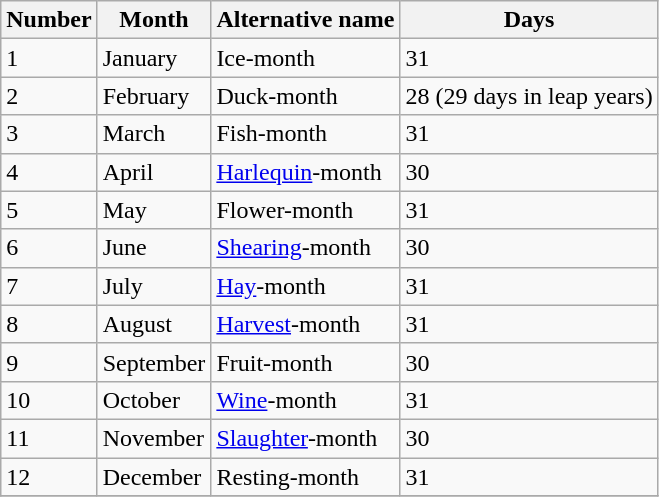<table class="wikitable" border="1">
<tr>
<th>Number</th>
<th>Month</th>
<th>Alternative name</th>
<th>Days</th>
</tr>
<tr>
<td>1</td>
<td>January</td>
<td>Ice-month</td>
<td>31</td>
</tr>
<tr>
<td>2</td>
<td>February</td>
<td>Duck-month</td>
<td>28 (29 days in leap years)</td>
</tr>
<tr>
<td>3</td>
<td>March</td>
<td>Fish-month</td>
<td>31</td>
</tr>
<tr>
<td>4</td>
<td>April</td>
<td><a href='#'>Harlequin</a>-month</td>
<td>30</td>
</tr>
<tr>
<td>5</td>
<td>May</td>
<td>Flower-month</td>
<td>31</td>
</tr>
<tr>
<td>6</td>
<td>June</td>
<td><a href='#'>Shearing</a>-month</td>
<td>30</td>
</tr>
<tr>
<td>7</td>
<td>July</td>
<td><a href='#'>Hay</a>-month</td>
<td>31</td>
</tr>
<tr>
<td>8</td>
<td>August</td>
<td><a href='#'>Harvest</a>-month</td>
<td>31</td>
</tr>
<tr>
<td>9</td>
<td>September</td>
<td>Fruit-month</td>
<td>30</td>
</tr>
<tr>
<td>10</td>
<td>October</td>
<td><a href='#'>Wine</a>-month</td>
<td>31</td>
</tr>
<tr>
<td>11</td>
<td>November</td>
<td><a href='#'>Slaughter</a>-month</td>
<td>30</td>
</tr>
<tr>
<td>12</td>
<td>December</td>
<td>Resting-month</td>
<td>31</td>
</tr>
<tr>
</tr>
</table>
